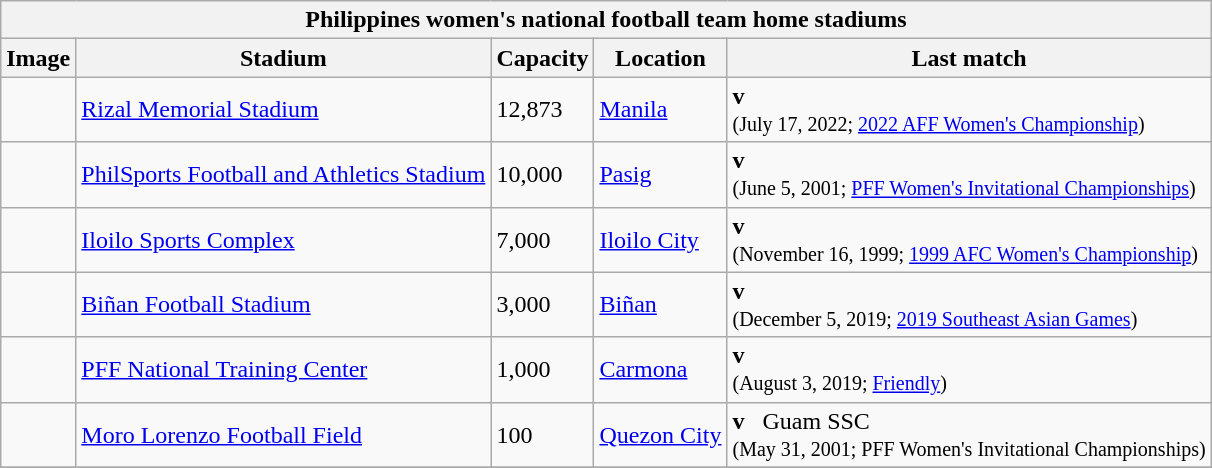<table class="wikitable mw-collapsible ">
<tr>
<th colspan=5>Philippines  women's national football team home stadiums</th>
</tr>
<tr>
<th>Image</th>
<th>Stadium</th>
<th>Capacity</th>
<th>Location</th>
<th>Last match</th>
</tr>
<tr>
<td></td>
<td style="text-align:left"><a href='#'>Rizal Memorial Stadium</a></td>
<td style="text-align:left">12,873</td>
<td style="text-align:left"><a href='#'>Manila</a></td>
<td style="text-align:left"><strong>v</strong>  <br><small>(July 17, 2022; <a href='#'>2022 AFF Women's Championship</a>)</small></td>
</tr>
<tr>
<td></td>
<td style="text-align:left"><a href='#'>PhilSports Football and Athletics Stadium</a></td>
<td style="text-align:left">10,000</td>
<td style="text-align:left"><a href='#'>Pasig</a></td>
<td style="text-align:left"><strong>v</strong>  <br><small>(June 5, 2001; <a href='#'>PFF Women's Invitational Championships</a>)</small></td>
</tr>
<tr>
<td></td>
<td style="text-align:left"><a href='#'>Iloilo Sports Complex</a></td>
<td style="text-align:left">7,000</td>
<td style="text-align:left"><a href='#'>Iloilo City</a></td>
<td style="text-align:left"><strong>v</strong>  <br><small>(November 16, 1999; <a href='#'>1999 AFC Women's Championship</a>)</small></td>
</tr>
<tr>
<td></td>
<td style="text-align:left"><a href='#'>Biñan Football Stadium</a></td>
<td style="text-align:left">3,000</td>
<td style="text-align:left"><a href='#'>Biñan</a></td>
<td style="text-align:left"><strong>v</strong>  <br><small>(December 5, 2019; <a href='#'>2019 Southeast Asian Games</a>)</small></td>
</tr>
<tr>
<td></td>
<td style="text-align:left"><a href='#'>PFF National Training Center</a></td>
<td style="text-align:left">1,000</td>
<td style="text-align:left"><a href='#'>Carmona</a></td>
<td style="text-align:left"><strong>v</strong>  <br><small>(August 3, 2019; <a href='#'>Friendly</a>)</small></td>
</tr>
<tr>
<td></td>
<td style="text-align:left"><a href='#'>Moro Lorenzo Football Field</a></td>
<td style="text-align:left">100</td>
<td style="text-align:left"><a href='#'>Quezon City</a></td>
<td style="text-align:left"><strong>v</strong>   Guam SSC<br><small>(May 31, 2001; PFF Women's Invitational Championships)</small></td>
</tr>
<tr>
</tr>
</table>
